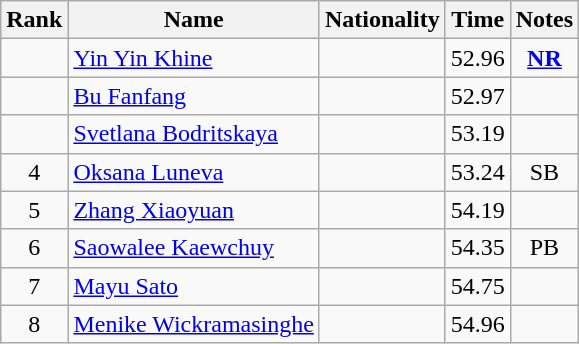<table class="wikitable sortable" style="text-align:center">
<tr>
<th>Rank</th>
<th>Name</th>
<th>Nationality</th>
<th>Time</th>
<th>Notes</th>
</tr>
<tr>
<td></td>
<td align=left><a href='#'>Yin Yin Khine</a></td>
<td align=left></td>
<td>52.96</td>
<td><strong><a href='#'>NR</a></strong></td>
</tr>
<tr>
<td></td>
<td align=left><a href='#'>Bu Fanfang</a></td>
<td align=left></td>
<td>52.97</td>
<td></td>
</tr>
<tr>
<td></td>
<td align=left><a href='#'>Svetlana Bodritskaya</a></td>
<td align=left></td>
<td>53.19</td>
<td></td>
</tr>
<tr>
<td>4</td>
<td align=left><a href='#'>Oksana Luneva</a></td>
<td align=left></td>
<td>53.24</td>
<td>SB</td>
</tr>
<tr>
<td>5</td>
<td align=left><a href='#'>Zhang Xiaoyuan</a></td>
<td align=left></td>
<td>54.19</td>
<td></td>
</tr>
<tr>
<td>6</td>
<td align=left><a href='#'>Saowalee Kaewchuy</a></td>
<td align=left></td>
<td>54.35</td>
<td>PB</td>
</tr>
<tr>
<td>7</td>
<td align=left><a href='#'>Mayu Sato</a></td>
<td align=left></td>
<td>54.75</td>
<td></td>
</tr>
<tr>
<td>8</td>
<td align=left><a href='#'>Menike Wickramasinghe</a></td>
<td align=left></td>
<td>54.96</td>
<td></td>
</tr>
</table>
